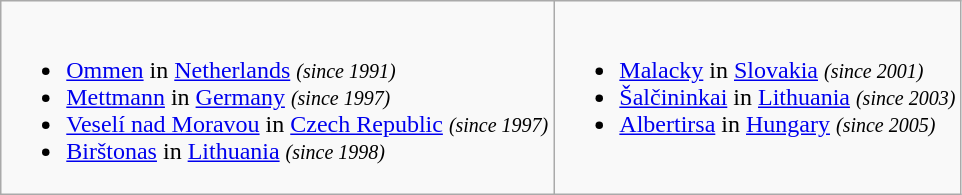<table class="wikitable">
<tr valign="top">
<td><br><ul><li> <a href='#'>Ommen</a> in <a href='#'>Netherlands</a> <small><em>(since 1991)</em> </small></li><li> <a href='#'>Mettmann</a> in <a href='#'>Germany</a> <small><em>(since 1997)</em> </small></li><li> <a href='#'>Veselí nad Moravou</a> in <a href='#'>Czech Republic</a> <small><em>(since 1997)</em> </small></li><li> <a href='#'>Birštonas</a> in <a href='#'>Lithuania</a> <small><em>(since 1998)</em> </small></li></ul></td>
<td><br><ul><li> <a href='#'>Malacky</a> in <a href='#'>Slovakia</a> <small><em>(since 2001)</em> </small></li><li> <a href='#'>Šalčininkai</a> in <a href='#'>Lithuania</a> <small><em>(since 2003)</em> </small></li><li> <a href='#'>Albertirsa</a> in <a href='#'>Hungary</a> <small><em>(since 2005)</em> </small></li></ul></td>
</tr>
</table>
